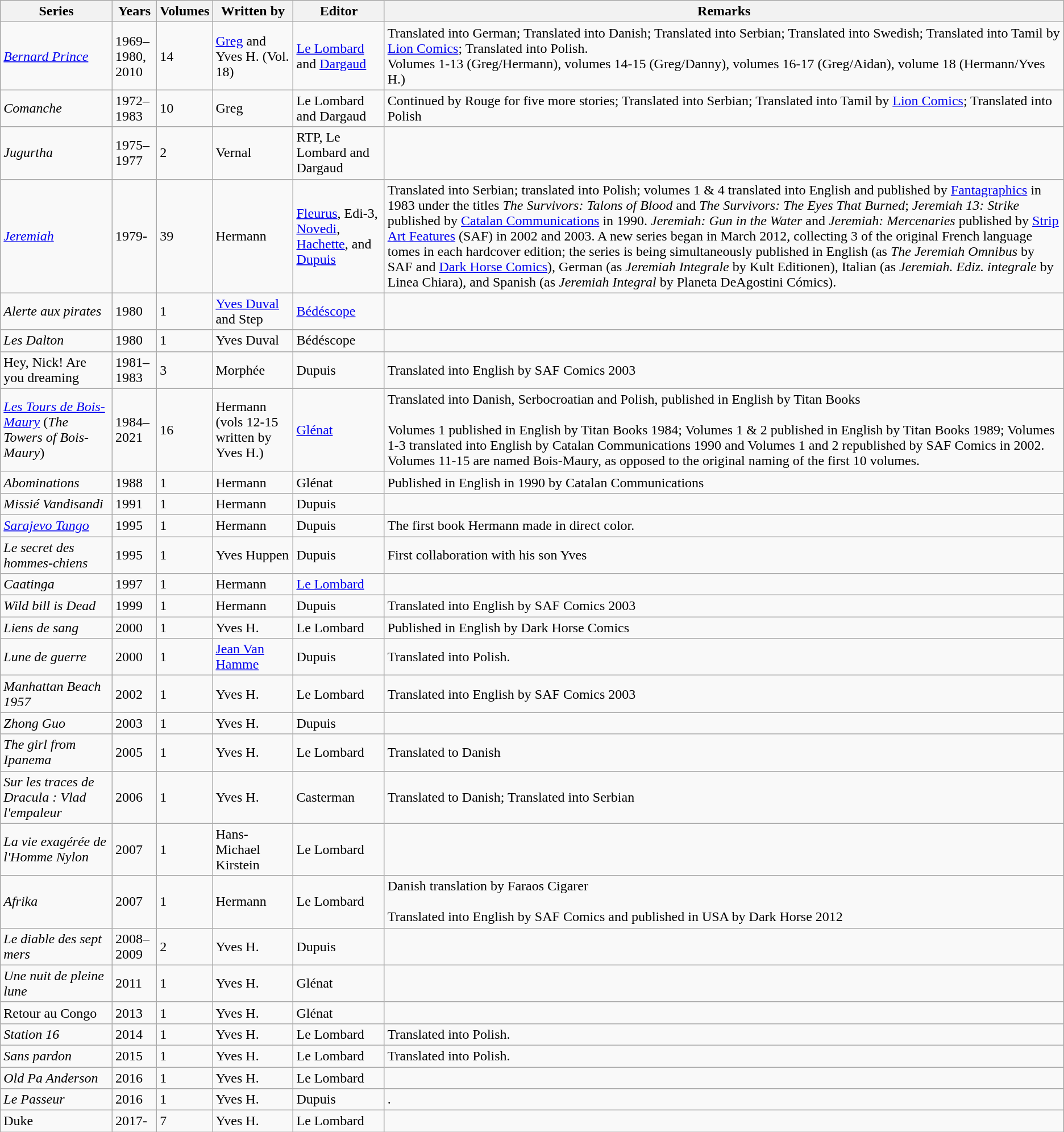<table class="wikitable" id="noveltable" border="1">
<tr>
<th>Series</th>
<th>Years</th>
<th>Volumes</th>
<th>Written by</th>
<th>Editor</th>
<th>Remarks</th>
</tr>
<tr align="left">
<td><em><a href='#'>Bernard Prince</a></em></td>
<td>1969–1980,<br>2010</td>
<td>14</td>
<td><a href='#'>Greg</a> and<br>Yves H. (Vol. 18)</td>
<td><a href='#'>Le Lombard</a> and <a href='#'>Dargaud</a></td>
<td>Translated into German; Translated into Danish; Translated into Serbian; Translated into Swedish; Translated into Tamil by <a href='#'>Lion Comics</a>; Translated into Polish.<br>Volumes 1-13 (Greg/Hermann), volumes 14-15 (Greg/Danny), volumes 16-17 (Greg/Aidan), volume 18 (Hermann/Yves H.)</td>
</tr>
<tr>
<td><em>Comanche</em></td>
<td>1972–1983</td>
<td>10</td>
<td>Greg</td>
<td>Le Lombard and Dargaud</td>
<td>Continued by Rouge for five more stories; Translated into Serbian; Translated into Tamil by <a href='#'>Lion Comics</a>; Translated into Polish</td>
</tr>
<tr>
<td><em>Jugurtha</em></td>
<td>1975–1977</td>
<td>2</td>
<td>Vernal</td>
<td>RTP, Le Lombard and Dargaud</td>
<td></td>
</tr>
<tr>
<td><em><a href='#'>Jeremiah</a></em></td>
<td>1979-</td>
<td>39</td>
<td>Hermann</td>
<td><a href='#'>Fleurus</a>, Edi-3, <a href='#'>Novedi</a>, <a href='#'>Hachette</a>, and <a href='#'>Dupuis</a></td>
<td>Translated into Serbian; translated into Polish; volumes 1 & 4 translated into English and published by <a href='#'>Fantagraphics</a> in 1983 under the titles <em>The Survivors: Talons of Blood</em> and <em>The Survivors: The Eyes That Burned</em>; <em>Jeremiah 13:  Strike</em> published by <a href='#'>Catalan Communications</a> in 1990. <em>Jeremiah: Gun in the Water</em> and <em>Jeremiah: Mercenaries</em> published by <a href='#'>Strip Art Features</a> (SAF) in 2002 and 2003. A new series began in March 2012, collecting 3 of the original French language tomes in each hardcover edition; the series is being simultaneously published in English (as <em>The Jeremiah Omnibus</em> by SAF and <a href='#'>Dark Horse Comics</a>), German (as <em>Jeremiah Integrale</em> by Kult Editionen), Italian (as <em>Jeremiah. Ediz. integrale</em> by Linea Chiara), and Spanish (as <em>Jeremiah Integral</em> by Planeta DeAgostini Cómics).</td>
</tr>
<tr>
<td><em>Alerte aux pirates</em></td>
<td>1980</td>
<td>1</td>
<td><a href='#'>Yves Duval</a> and Step</td>
<td><a href='#'>Bédéscope</a></td>
<td></td>
</tr>
<tr>
<td><em>Les Dalton</em></td>
<td>1980</td>
<td>1</td>
<td>Yves Duval</td>
<td>Bédéscope</td>
<td></td>
</tr>
<tr>
<td>Hey, Nick! Are you dreaming</td>
<td>1981–1983</td>
<td>3</td>
<td>Morphée</td>
<td>Dupuis</td>
<td>Translated into English by SAF Comics 2003</td>
</tr>
<tr>
<td><em><a href='#'>Les Tours de Bois-Maury</a></em> (<em>The Towers of Bois-Maury</em>)</td>
<td>1984–2021</td>
<td>16</td>
<td>Hermann (vols 12-15 written by Yves H.)</td>
<td><a href='#'>Glénat</a></td>
<td>Translated into Danish, Serbocroatian and Polish, published in English by Titan Books<br><br>Volumes 1 published in English by Titan Books 1984; Volumes 1 & 2 published in English by Titan Books 1989; Volumes 1-3 translated into English by Catalan Communications 1990 and Volumes 1 and 2 republished by SAF Comics in 2002.<br>Volumes 11-15 are named Bois-Maury, as opposed to the original naming of the first 10 volumes.<br></td>
</tr>
<tr>
<td><em>Abominations</em></td>
<td>1988</td>
<td>1</td>
<td>Hermann</td>
<td>Glénat</td>
<td>Published in English in 1990 by Catalan Communications</td>
</tr>
<tr>
<td><em>Missié Vandisandi</em></td>
<td>1991</td>
<td>1</td>
<td>Hermann</td>
<td>Dupuis</td>
<td></td>
</tr>
<tr>
<td><em><a href='#'>Sarajevo Tango</a></em></td>
<td>1995</td>
<td>1</td>
<td>Hermann</td>
<td>Dupuis</td>
<td>The first book Hermann made in direct color.</td>
</tr>
<tr>
<td><em>Le secret des hommes-chiens</em></td>
<td>1995</td>
<td>1</td>
<td>Yves Huppen</td>
<td>Dupuis</td>
<td>First collaboration with his son Yves</td>
</tr>
<tr>
<td><em>Caatinga</em></td>
<td>1997</td>
<td>1</td>
<td>Hermann</td>
<td><a href='#'>Le Lombard</a></td>
<td></td>
</tr>
<tr>
<td><em>Wild bill is Dead</em></td>
<td>1999</td>
<td>1</td>
<td>Hermann</td>
<td>Dupuis</td>
<td>Translated into English by SAF Comics 2003</td>
</tr>
<tr>
<td><em>Liens de sang</em></td>
<td>2000</td>
<td>1</td>
<td>Yves H.</td>
<td>Le Lombard</td>
<td>Published in English by Dark Horse Comics</td>
</tr>
<tr>
<td><em>Lune de guerre</em></td>
<td>2000</td>
<td>1</td>
<td><a href='#'>Jean Van Hamme</a></td>
<td>Dupuis</td>
<td>Translated into Polish.</td>
</tr>
<tr>
<td><em>Manhattan Beach 1957</em></td>
<td>2002</td>
<td>1</td>
<td>Yves H.</td>
<td>Le Lombard</td>
<td>Translated into English by SAF Comics 2003</td>
</tr>
<tr>
<td><em>Zhong Guo</em></td>
<td>2003</td>
<td>1</td>
<td>Yves H.</td>
<td>Dupuis</td>
<td></td>
</tr>
<tr>
<td><em>The girl from Ipanema</em></td>
<td>2005</td>
<td>1</td>
<td>Yves H.</td>
<td>Le Lombard</td>
<td>Translated to Danish</td>
</tr>
<tr>
<td><em>Sur les traces de Dracula : Vlad l'empaleur</em></td>
<td>2006</td>
<td>1</td>
<td>Yves H.</td>
<td>Casterman</td>
<td>Translated to Danish; Translated into Serbian</td>
</tr>
<tr>
<td><em>La vie exagérée de l'Homme Nylon</em></td>
<td>2007</td>
<td>1</td>
<td>Hans-Michael Kirstein</td>
<td>Le Lombard</td>
<td></td>
</tr>
<tr>
<td><em>Afrika</em></td>
<td>2007</td>
<td>1</td>
<td>Hermann</td>
<td>Le Lombard</td>
<td>Danish translation by Faraos Cigarer<br><br>Translated into English by SAF Comics and published in USA by Dark Horse 2012</td>
</tr>
<tr>
<td><em>Le diable des sept mers</em></td>
<td>2008–2009</td>
<td>2</td>
<td>Yves H.</td>
<td>Dupuis</td>
<td></td>
</tr>
<tr>
<td><em>Une nuit de pleine lune</em></td>
<td>2011</td>
<td>1</td>
<td>Yves H.</td>
<td>Glénat</td>
</tr>
<tr>
<td>Retour au Congo</td>
<td>2013</td>
<td>1</td>
<td>Yves H.</td>
<td>Glénat</td>
<td></td>
</tr>
<tr>
<td><em>Station 16</em></td>
<td>2014</td>
<td>1</td>
<td>Yves H.</td>
<td>Le Lombard</td>
<td>Translated into Polish.</td>
</tr>
<tr>
<td><em>Sans pardon</em></td>
<td>2015</td>
<td>1</td>
<td>Yves H.</td>
<td>Le Lombard</td>
<td>Translated into Polish.</td>
</tr>
<tr>
<td><em>Old Pa Anderson</em></td>
<td>2016</td>
<td>1</td>
<td>Yves H.</td>
<td>Le Lombard</td>
<td></td>
</tr>
<tr>
<td><em>Le Passeur</em></td>
<td>2016</td>
<td>1</td>
<td>Yves H.</td>
<td>Dupuis</td>
<td>.</td>
</tr>
<tr>
<td>Duke</td>
<td>2017-</td>
<td>7</td>
<td>Yves H.</td>
<td>Le Lombard</td>
<td></td>
</tr>
</table>
